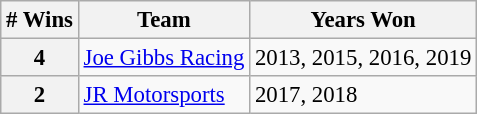<table class="wikitable" style="font-size: 95%;">
<tr>
<th># Wins</th>
<th>Team</th>
<th>Years Won</th>
</tr>
<tr>
<th>4</th>
<td><a href='#'>Joe Gibbs Racing</a></td>
<td>2013, 2015, 2016, 2019</td>
</tr>
<tr>
<th>2</th>
<td><a href='#'>JR Motorsports</a></td>
<td>2017, 2018</td>
</tr>
</table>
